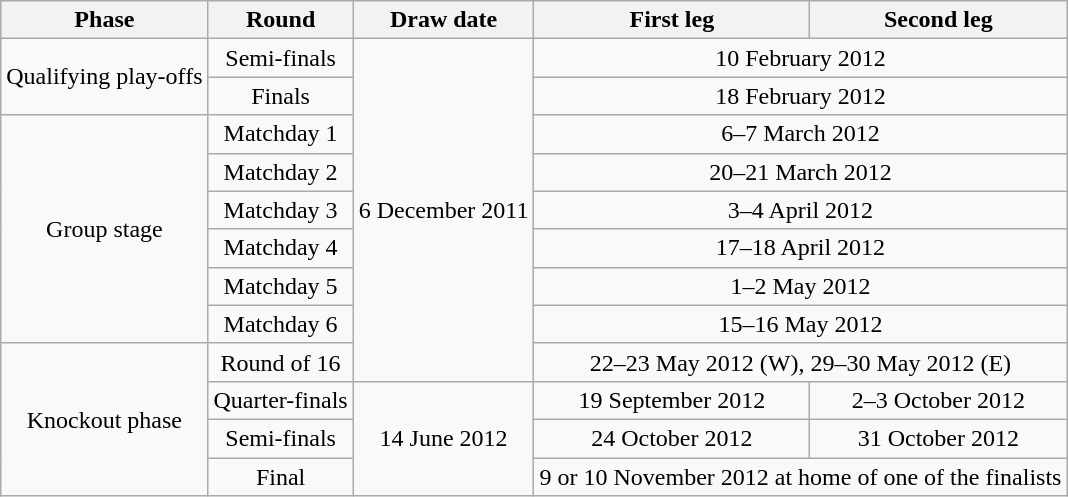<table class="wikitable">
<tr align="center">
<th>Phase</th>
<th>Round</th>
<th>Draw date</th>
<th>First leg</th>
<th>Second leg</th>
</tr>
<tr align="center">
<td rowspan=2>Qualifying play-offs</td>
<td>Semi-finals</td>
<td rowspan=9>6 December 2011</td>
<td colspan=2>10 February 2012</td>
</tr>
<tr align="center">
<td>Finals</td>
<td colspan=2>18 February 2012</td>
</tr>
<tr align="center">
<td rowspan=6>Group stage</td>
<td>Matchday 1</td>
<td colspan=2>6–7 March 2012</td>
</tr>
<tr align="center">
<td>Matchday 2</td>
<td colspan=2>20–21 March 2012</td>
</tr>
<tr align="center">
<td>Matchday 3</td>
<td colspan=2>3–4 April 2012</td>
</tr>
<tr align="center">
<td>Matchday 4</td>
<td colspan=2>17–18 April 2012</td>
</tr>
<tr align="center">
<td>Matchday 5</td>
<td colspan=2>1–2 May 2012</td>
</tr>
<tr align="center">
<td>Matchday 6</td>
<td colspan=2>15–16 May 2012</td>
</tr>
<tr align="center">
<td rowspan=4>Knockout phase</td>
<td>Round of 16</td>
<td colspan=2>22–23 May 2012 (W), 29–30 May 2012 (E)</td>
</tr>
<tr align="center">
<td>Quarter-finals</td>
<td rowspan=3>14 June 2012</td>
<td>19 September 2012</td>
<td>2–3 October 2012</td>
</tr>
<tr align="center">
<td>Semi-finals</td>
<td>24 October 2012</td>
<td>31 October 2012</td>
</tr>
<tr align="center">
<td>Final</td>
<td colspan=2>9 or 10 November 2012 at home of one of the finalists</td>
</tr>
</table>
